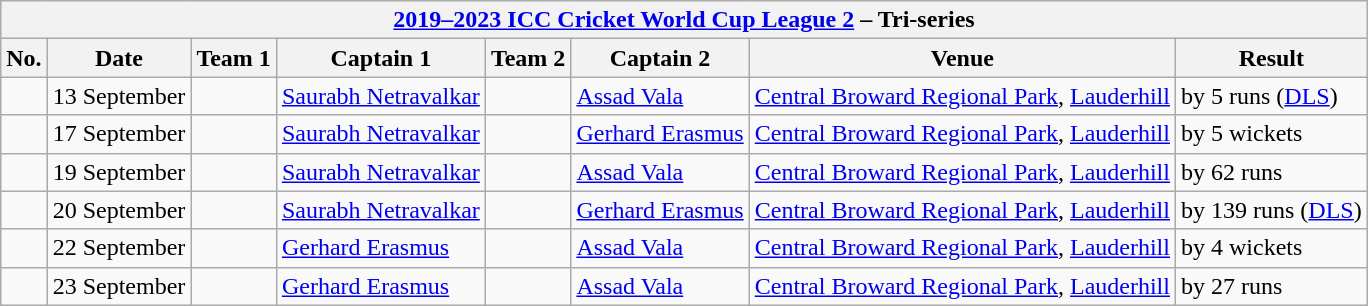<table class="wikitable">
<tr>
<th colspan="9"><a href='#'>2019–2023 ICC Cricket World Cup League 2</a> – Tri-series</th>
</tr>
<tr>
<th>No.</th>
<th>Date</th>
<th>Team 1</th>
<th>Captain 1</th>
<th>Team 2</th>
<th>Captain 2</th>
<th>Venue</th>
<th>Result</th>
</tr>
<tr>
<td></td>
<td>13 September</td>
<td></td>
<td><a href='#'>Saurabh Netravalkar</a></td>
<td></td>
<td><a href='#'>Assad Vala</a></td>
<td><a href='#'>Central Broward Regional Park</a>, <a href='#'>Lauderhill</a></td>
<td> by 5 runs (<a href='#'>DLS</a>)</td>
</tr>
<tr>
<td></td>
<td>17 September</td>
<td></td>
<td><a href='#'>Saurabh Netravalkar</a></td>
<td></td>
<td><a href='#'>Gerhard Erasmus</a></td>
<td><a href='#'>Central Broward Regional Park</a>, <a href='#'>Lauderhill</a></td>
<td> by 5 wickets</td>
</tr>
<tr>
<td></td>
<td>19 September</td>
<td></td>
<td><a href='#'>Saurabh Netravalkar</a></td>
<td></td>
<td><a href='#'>Assad Vala</a></td>
<td><a href='#'>Central Broward Regional Park</a>, <a href='#'>Lauderhill</a></td>
<td> by 62 runs</td>
</tr>
<tr>
<td></td>
<td>20 September</td>
<td></td>
<td><a href='#'>Saurabh Netravalkar</a></td>
<td></td>
<td><a href='#'>Gerhard Erasmus</a></td>
<td><a href='#'>Central Broward Regional Park</a>, <a href='#'>Lauderhill</a></td>
<td> by 139 runs (<a href='#'>DLS</a>)</td>
</tr>
<tr>
<td></td>
<td>22 September</td>
<td></td>
<td><a href='#'>Gerhard Erasmus</a></td>
<td></td>
<td><a href='#'>Assad Vala</a></td>
<td><a href='#'>Central Broward Regional Park</a>, <a href='#'>Lauderhill</a></td>
<td> by 4 wickets</td>
</tr>
<tr>
<td></td>
<td>23 September</td>
<td></td>
<td><a href='#'>Gerhard Erasmus</a></td>
<td></td>
<td><a href='#'>Assad Vala</a></td>
<td><a href='#'>Central Broward Regional Park</a>, <a href='#'>Lauderhill</a></td>
<td> by 27 runs</td>
</tr>
</table>
